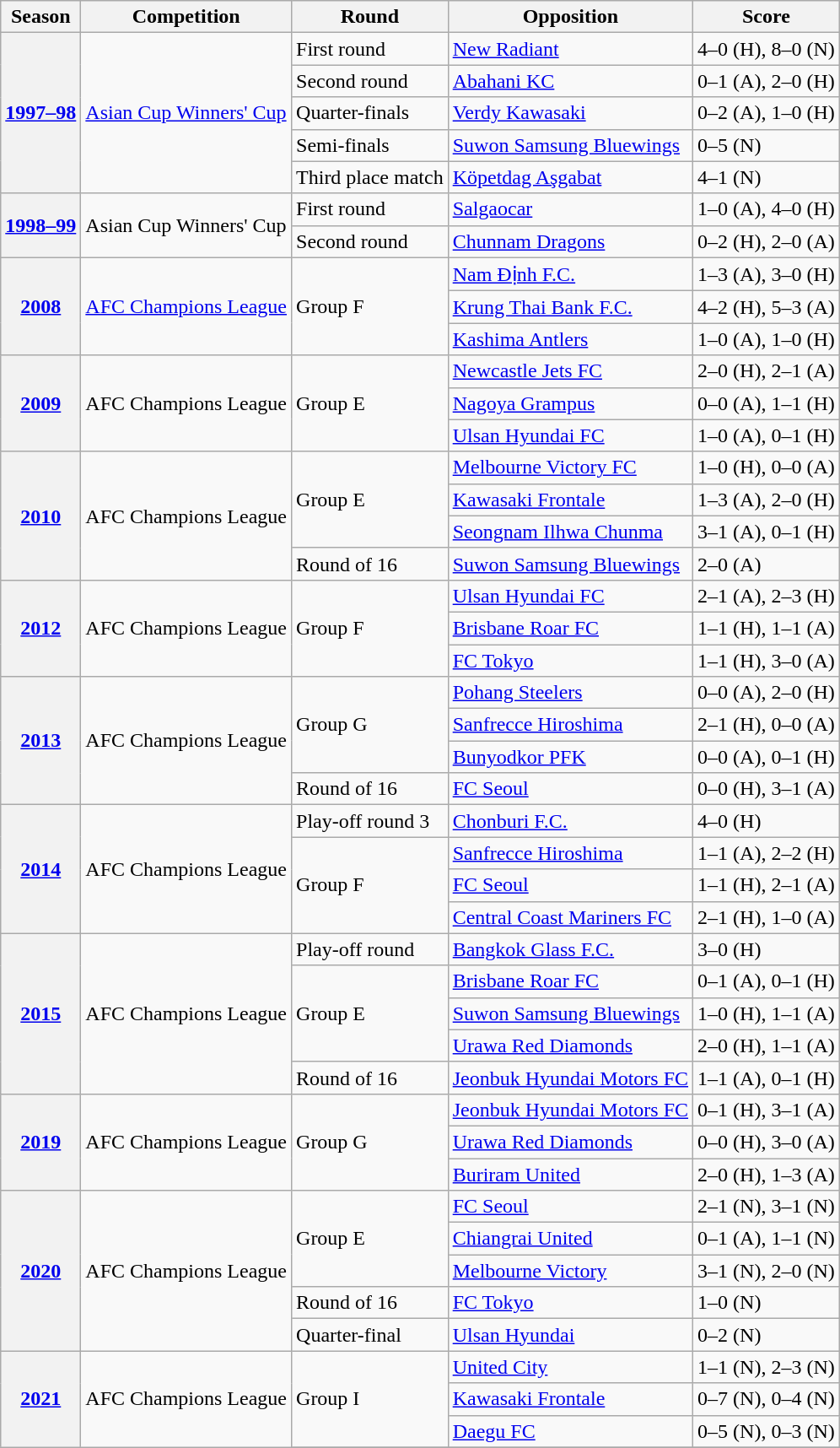<table class="wikitable plainrowheaders">
<tr>
<th scope="col">Season</th>
<th scope="col">Competition</th>
<th scope="col">Round</th>
<th scope="col">Opposition</th>
<th scope="col">Score</th>
</tr>
<tr>
<th rowspan="5" scope="row" style="text-align:center"><a href='#'>1997–98</a></th>
<td rowspan="5"><a href='#'>Asian Cup Winners' Cup</a></td>
<td>First round</td>
<td> <a href='#'>New Radiant</a></td>
<td>4–0 (H), 8–0 (N)</td>
</tr>
<tr>
<td>Second round</td>
<td> <a href='#'>Abahani KC</a></td>
<td>0–1 (A), 2–0 (H)</td>
</tr>
<tr>
<td>Quarter-finals</td>
<td> <a href='#'>Verdy Kawasaki</a></td>
<td>0–2 (A), 1–0 (H)</td>
</tr>
<tr>
<td>Semi-finals</td>
<td> <a href='#'>Suwon Samsung Bluewings</a></td>
<td>0–5 (N)</td>
</tr>
<tr>
<td>Third place match</td>
<td> <a href='#'>Köpetdag Aşgabat</a></td>
<td>4–1 (N)</td>
</tr>
<tr>
<th rowspan="2" scope="row" style="text-align:center"><a href='#'>1998–99</a></th>
<td rowspan="2">Asian Cup Winners' Cup</td>
<td>First round</td>
<td> <a href='#'>Salgaocar</a></td>
<td>1–0 (A), 4–0 (H)</td>
</tr>
<tr>
<td>Second round</td>
<td> <a href='#'>Chunnam Dragons</a></td>
<td>0–2 (H), 2–0 (A)</td>
</tr>
<tr>
<th rowspan="3" scope="row" style="text-align:center"><a href='#'>2008</a></th>
<td rowspan="3"><a href='#'>AFC Champions League</a></td>
<td rowspan="3">Group F</td>
<td> <a href='#'>Nam Định F.C.</a></td>
<td>1–3 (A), 3–0 (H)</td>
</tr>
<tr>
<td> <a href='#'>Krung Thai Bank F.C.</a></td>
<td>4–2 (H), 5–3 (A)</td>
</tr>
<tr>
<td> <a href='#'>Kashima Antlers</a></td>
<td>1–0 (A), 1–0 (H)</td>
</tr>
<tr>
<th rowspan="3" scope="row" style="text-align:center"><a href='#'>2009</a></th>
<td rowspan="3">AFC Champions League</td>
<td rowspan="3">Group E</td>
<td> <a href='#'>Newcastle Jets FC</a></td>
<td>2–0 (H), 2–1 (A)</td>
</tr>
<tr>
<td> <a href='#'>Nagoya Grampus</a></td>
<td>0–0 (A), 1–1 (H)</td>
</tr>
<tr>
<td> <a href='#'>Ulsan Hyundai FC</a></td>
<td>1–0 (A), 0–1 (H)</td>
</tr>
<tr>
<th rowspan="4" scope="row" style="text-align:center"><a href='#'>2010</a></th>
<td rowspan="4">AFC Champions League</td>
<td rowspan="3">Group E</td>
<td> <a href='#'>Melbourne Victory FC</a></td>
<td>1–0 (H), 0–0 (A)</td>
</tr>
<tr>
<td> <a href='#'>Kawasaki Frontale</a></td>
<td>1–3 (A), 2–0 (H)</td>
</tr>
<tr>
<td> <a href='#'>Seongnam Ilhwa Chunma</a></td>
<td>3–1 (A), 0–1 (H)</td>
</tr>
<tr>
<td>Round of 16</td>
<td> <a href='#'>Suwon Samsung Bluewings</a></td>
<td>2–0 (A)</td>
</tr>
<tr>
<th rowspan="3" scope="row" style="text-align:center"><a href='#'>2012</a></th>
<td rowspan="3">AFC Champions League</td>
<td rowspan="3">Group F</td>
<td> <a href='#'>Ulsan Hyundai FC</a></td>
<td>2–1 (A), 2–3 (H)</td>
</tr>
<tr>
<td> <a href='#'>Brisbane Roar FC</a></td>
<td>1–1 (H), 1–1 (A)</td>
</tr>
<tr>
<td> <a href='#'>FC Tokyo</a></td>
<td>1–1 (H), 3–0 (A)</td>
</tr>
<tr>
<th rowspan="4" scope="row" style="text-align:center"><a href='#'>2013</a></th>
<td rowspan="4">AFC Champions League</td>
<td rowspan="3">Group G</td>
<td> <a href='#'>Pohang Steelers</a></td>
<td>0–0 (A), 2–0 (H)</td>
</tr>
<tr>
<td> <a href='#'>Sanfrecce Hiroshima</a></td>
<td>2–1 (H), 0–0 (A)</td>
</tr>
<tr>
<td> <a href='#'>Bunyodkor PFK</a></td>
<td>0–0 (A), 0–1 (H)</td>
</tr>
<tr>
<td>Round of 16</td>
<td> <a href='#'>FC Seoul</a></td>
<td>0–0 (H), 3–1 (A)</td>
</tr>
<tr>
<th rowspan="4" scope="row" style="text-align:center"><a href='#'>2014</a></th>
<td rowspan="4">AFC Champions League</td>
<td>Play-off round 3</td>
<td> <a href='#'>Chonburi F.C.</a></td>
<td>4–0 (H)</td>
</tr>
<tr>
<td rowspan="3">Group F</td>
<td> <a href='#'>Sanfrecce Hiroshima</a></td>
<td>1–1 (A), 2–2 (H)</td>
</tr>
<tr>
<td> <a href='#'>FC Seoul</a></td>
<td>1–1 (H), 2–1 (A)</td>
</tr>
<tr>
<td> <a href='#'>Central Coast Mariners FC</a></td>
<td>2–1 (H), 1–0 (A)</td>
</tr>
<tr>
<th rowspan="5" scope="row" style="text-align:center"><a href='#'>2015</a></th>
<td rowspan="5">AFC Champions League</td>
<td>Play-off round</td>
<td> <a href='#'>Bangkok Glass F.C.</a></td>
<td>3–0 (H)</td>
</tr>
<tr>
<td rowspan="3">Group E</td>
<td> <a href='#'>Brisbane Roar FC</a></td>
<td>0–1 (A), 0–1 (H)</td>
</tr>
<tr>
<td> <a href='#'>Suwon Samsung Bluewings</a></td>
<td>1–0 (H), 1–1 (A)</td>
</tr>
<tr>
<td> <a href='#'>Urawa Red Diamonds</a></td>
<td>2–0 (H), 1–1 (A)</td>
</tr>
<tr>
<td>Round of 16</td>
<td> <a href='#'>Jeonbuk Hyundai Motors FC</a></td>
<td>1–1 (A), 0–1 (H)</td>
</tr>
<tr>
<th rowspan="3" scope="row" style="text-align:center"><a href='#'>2019</a></th>
<td rowspan="3">AFC Champions League</td>
<td rowspan="3">Group G</td>
<td> <a href='#'>Jeonbuk Hyundai Motors FC</a></td>
<td>0–1 (H), 3–1 (A)</td>
</tr>
<tr>
<td> <a href='#'>Urawa Red Diamonds</a></td>
<td>0–0 (H), 3–0 (A)</td>
</tr>
<tr>
<td> <a href='#'>Buriram United</a></td>
<td>2–0 (H), 1–3 (A)</td>
</tr>
<tr>
<th rowspan="5" scope="row" style="text-align:center"><a href='#'>2020</a></th>
<td rowspan="5">AFC Champions League</td>
<td rowspan="3">Group E</td>
<td> <a href='#'>FC Seoul</a></td>
<td>2–1 (N), 3–1 (N)</td>
</tr>
<tr>
<td> <a href='#'>Chiangrai United</a></td>
<td>0–1 (A), 1–1 (N)</td>
</tr>
<tr>
<td> <a href='#'>Melbourne Victory</a></td>
<td>3–1 (N), 2–0 (N)</td>
</tr>
<tr>
<td>Round of 16</td>
<td> <a href='#'>FC Tokyo</a></td>
<td>1–0 (N)</td>
</tr>
<tr>
<td>Quarter-final</td>
<td> <a href='#'>Ulsan Hyundai</a></td>
<td>0–2 (N)</td>
</tr>
<tr>
<th rowspan="5" scope="row" style="text-align:center"><a href='#'>2021</a></th>
<td rowspan="5">AFC Champions League</td>
<td rowspan="3">Group I</td>
<td> <a href='#'>United City</a></td>
<td>1–1 (N), 2–3 (N)</td>
</tr>
<tr>
<td> <a href='#'>Kawasaki Frontale</a></td>
<td>0–7 (N), 0–4 (N)</td>
</tr>
<tr>
<td> <a href='#'>Daegu FC</a></td>
<td>0–5 (N), 0–3 (N)</td>
</tr>
<tr>
</tr>
</table>
